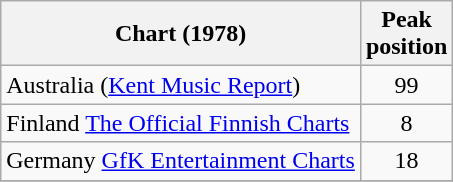<table class="wikitable sortable">
<tr>
<th>Chart (1978)</th>
<th>Peak<br>position</th>
</tr>
<tr>
<td>Australia (<a href='#'>Kent Music Report</a>)</td>
<td style="text-align:center;">99</td>
</tr>
<tr>
<td>Finland <a href='#'>The Official Finnish Charts</a></td>
<td align="center">8</td>
</tr>
<tr>
<td>Germany <a href='#'>GfK Entertainment Charts</a></td>
<td align="center">18</td>
</tr>
<tr>
</tr>
</table>
